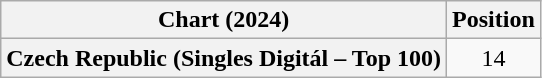<table class="wikitable plainrowheaders" style="text-align:center">
<tr>
<th scope="col">Chart (2024)</th>
<th scope="col">Position</th>
</tr>
<tr>
<th scope="row">Czech Republic (Singles Digitál – Top 100)</th>
<td>14</td>
</tr>
</table>
